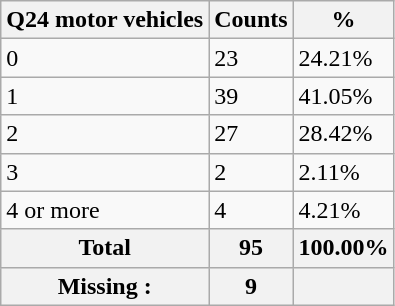<table class="wikitable sortable">
<tr>
<th>Q24 motor vehicles</th>
<th>Counts</th>
<th>%</th>
</tr>
<tr>
<td>0</td>
<td>23</td>
<td>24.21%</td>
</tr>
<tr>
<td>1</td>
<td>39</td>
<td>41.05%</td>
</tr>
<tr>
<td>2</td>
<td>27</td>
<td>28.42%</td>
</tr>
<tr>
<td>3</td>
<td>2</td>
<td>2.11%</td>
</tr>
<tr>
<td>4 or more</td>
<td>4</td>
<td>4.21%</td>
</tr>
<tr>
<th>Total</th>
<th>95</th>
<th>100.00%</th>
</tr>
<tr>
<th>Missing :</th>
<th>9</th>
<th></th>
</tr>
</table>
